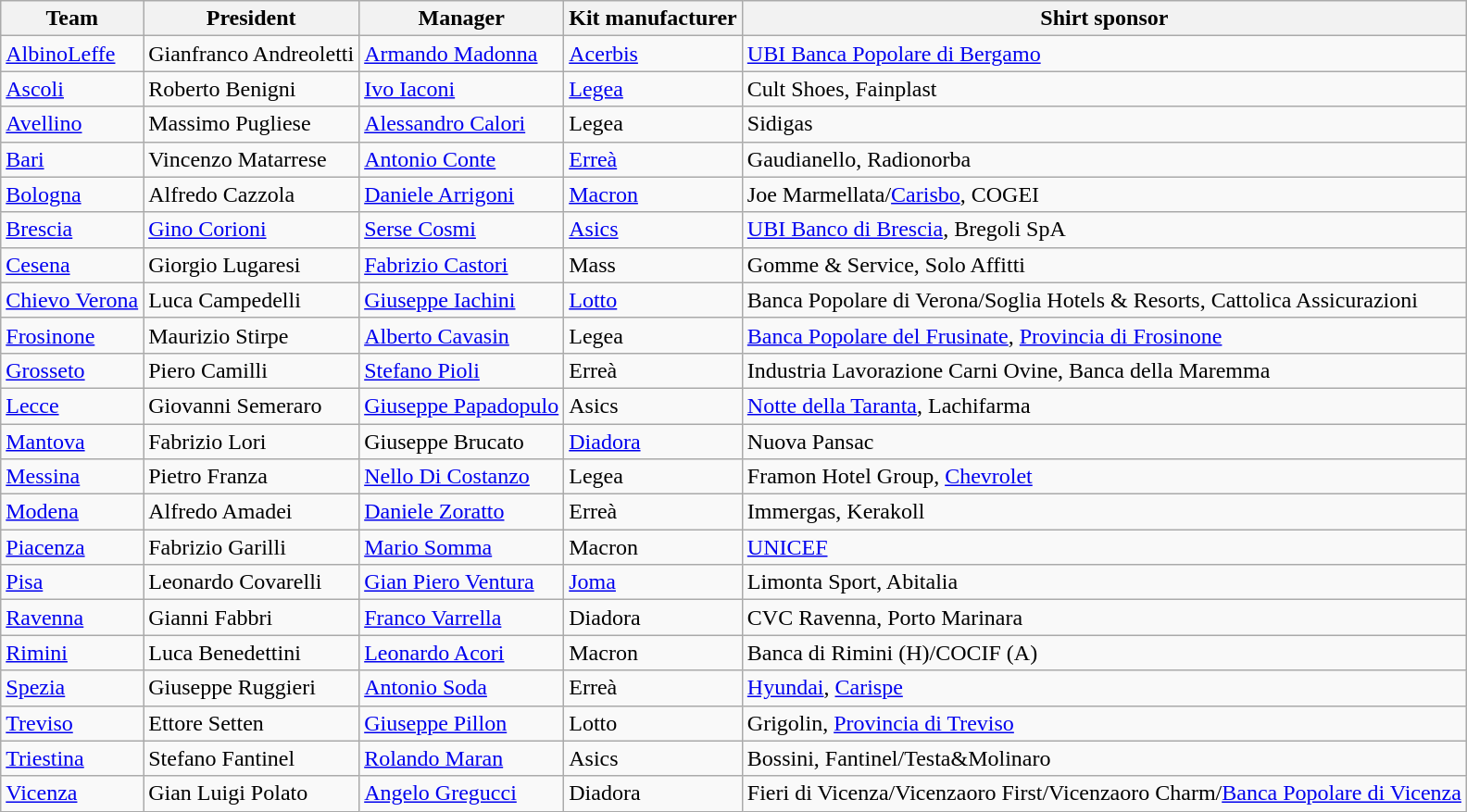<table class="wikitable sortable">
<tr>
<th>Team</th>
<th>President</th>
<th>Manager</th>
<th>Kit manufacturer</th>
<th>Shirt sponsor</th>
</tr>
<tr>
<td><a href='#'>AlbinoLeffe</a></td>
<td> Gianfranco Andreoletti</td>
<td> <a href='#'>Armando Madonna</a></td>
<td><a href='#'>Acerbis</a></td>
<td><a href='#'>UBI Banca Popolare di Bergamo</a></td>
</tr>
<tr>
<td><a href='#'>Ascoli</a></td>
<td> Roberto Benigni</td>
<td> <a href='#'>Ivo Iaconi</a></td>
<td><a href='#'>Legea</a></td>
<td>Cult Shoes, Fainplast</td>
</tr>
<tr>
<td><a href='#'>Avellino</a></td>
<td> Massimo Pugliese</td>
<td> <a href='#'>Alessandro Calori</a></td>
<td>Legea</td>
<td>Sidigas</td>
</tr>
<tr>
<td><a href='#'>Bari</a></td>
<td> Vincenzo Matarrese</td>
<td> <a href='#'>Antonio Conte</a></td>
<td><a href='#'>Erreà</a></td>
<td>Gaudianello, Radionorba</td>
</tr>
<tr>
<td><a href='#'>Bologna</a></td>
<td> Alfredo Cazzola</td>
<td> <a href='#'>Daniele Arrigoni</a></td>
<td><a href='#'>Macron</a></td>
<td>Joe Marmellata/<a href='#'>Carisbo</a>, COGEI</td>
</tr>
<tr>
<td><a href='#'>Brescia</a></td>
<td> <a href='#'>Gino Corioni</a></td>
<td> <a href='#'>Serse Cosmi</a></td>
<td><a href='#'>Asics</a></td>
<td><a href='#'>UBI Banco di Brescia</a>, Bregoli SpA</td>
</tr>
<tr>
<td><a href='#'>Cesena</a></td>
<td> Giorgio Lugaresi</td>
<td> <a href='#'>Fabrizio Castori</a></td>
<td>Mass</td>
<td>Gomme & Service, Solo Affitti</td>
</tr>
<tr>
<td><a href='#'>Chievo Verona</a></td>
<td> Luca Campedelli</td>
<td> <a href='#'>Giuseppe Iachini</a></td>
<td><a href='#'>Lotto</a></td>
<td>Banca Popolare di Verona/Soglia Hotels & Resorts, Cattolica Assicurazioni</td>
</tr>
<tr>
<td><a href='#'>Frosinone</a></td>
<td> Maurizio Stirpe</td>
<td> <a href='#'>Alberto Cavasin</a></td>
<td>Legea</td>
<td><a href='#'>Banca Popolare del Frusinate</a>, <a href='#'>Provincia di Frosinone</a></td>
</tr>
<tr>
<td><a href='#'>Grosseto</a></td>
<td> Piero Camilli</td>
<td> <a href='#'>Stefano Pioli</a></td>
<td>Erreà</td>
<td>Industria Lavorazione Carni Ovine, Banca della Maremma</td>
</tr>
<tr>
<td><a href='#'>Lecce</a></td>
<td> Giovanni Semeraro</td>
<td> <a href='#'>Giuseppe Papadopulo</a></td>
<td>Asics</td>
<td><a href='#'>Notte della Taranta</a>, Lachifarma</td>
</tr>
<tr>
<td><a href='#'>Mantova</a></td>
<td> Fabrizio Lori</td>
<td> Giuseppe Brucato</td>
<td><a href='#'>Diadora</a></td>
<td>Nuova Pansac</td>
</tr>
<tr>
<td><a href='#'>Messina</a></td>
<td> Pietro Franza</td>
<td> <a href='#'>Nello Di Costanzo</a></td>
<td>Legea</td>
<td>Framon Hotel Group, <a href='#'>Chevrolet</a></td>
</tr>
<tr>
<td><a href='#'>Modena</a></td>
<td> Alfredo Amadei</td>
<td> <a href='#'>Daniele Zoratto</a></td>
<td>Erreà</td>
<td>Immergas, Kerakoll</td>
</tr>
<tr>
<td><a href='#'>Piacenza</a></td>
<td> Fabrizio Garilli</td>
<td> <a href='#'>Mario Somma</a></td>
<td>Macron</td>
<td><a href='#'>UNICEF</a></td>
</tr>
<tr>
<td><a href='#'>Pisa</a></td>
<td> Leonardo Covarelli</td>
<td> <a href='#'>Gian Piero Ventura</a></td>
<td><a href='#'>Joma</a></td>
<td>Limonta Sport, Abitalia</td>
</tr>
<tr>
<td><a href='#'>Ravenna</a></td>
<td> Gianni Fabbri</td>
<td> <a href='#'>Franco Varrella</a></td>
<td>Diadora</td>
<td>CVC Ravenna, Porto Marinara</td>
</tr>
<tr>
<td><a href='#'>Rimini</a></td>
<td> Luca Benedettini</td>
<td> <a href='#'>Leonardo Acori</a></td>
<td>Macron</td>
<td>Banca di Rimini (H)/COCIF (A)</td>
</tr>
<tr>
<td><a href='#'>Spezia</a></td>
<td> Giuseppe Ruggieri</td>
<td> <a href='#'>Antonio Soda</a></td>
<td>Erreà</td>
<td><a href='#'>Hyundai</a>, <a href='#'>Carispe</a></td>
</tr>
<tr>
<td><a href='#'>Treviso</a></td>
<td> Ettore Setten</td>
<td> <a href='#'>Giuseppe Pillon</a></td>
<td>Lotto</td>
<td>Grigolin, <a href='#'>Provincia di Treviso</a></td>
</tr>
<tr>
<td><a href='#'>Triestina</a></td>
<td> Stefano Fantinel</td>
<td> <a href='#'>Rolando Maran</a></td>
<td>Asics</td>
<td>Bossini, Fantinel/Testa&Molinaro</td>
</tr>
<tr>
<td><a href='#'>Vicenza</a></td>
<td> Gian Luigi Polato</td>
<td> <a href='#'>Angelo Gregucci</a></td>
<td>Diadora</td>
<td>Fieri di Vicenza/Vicenzaoro First/Vicenzaoro Charm/<a href='#'>Banca Popolare di Vicenza</a></td>
</tr>
</table>
